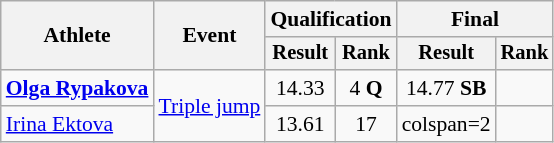<table class="wikitable" style="font-size:90%">
<tr>
<th rowspan="2">Athlete</th>
<th rowspan="2">Event</th>
<th colspan="2">Qualification</th>
<th colspan="2">Final</th>
</tr>
<tr style="font-size:95%">
<th>Result</th>
<th>Rank</th>
<th>Result</th>
<th>Rank</th>
</tr>
<tr style=text-align:center>
<td style=text-align:left><strong><a href='#'>Olga Rypakova</a></strong></td>
<td style=text-align:left rowspan=2><a href='#'>Triple jump</a></td>
<td>14.33</td>
<td>4 <strong>Q</strong></td>
<td>14.77 <strong>SB</strong></td>
<td></td>
</tr>
<tr style=text-align:center>
<td style=text-align:left><a href='#'>Irina Ektova</a></td>
<td>13.61</td>
<td>17</td>
<td>colspan=2 </td>
</tr>
</table>
